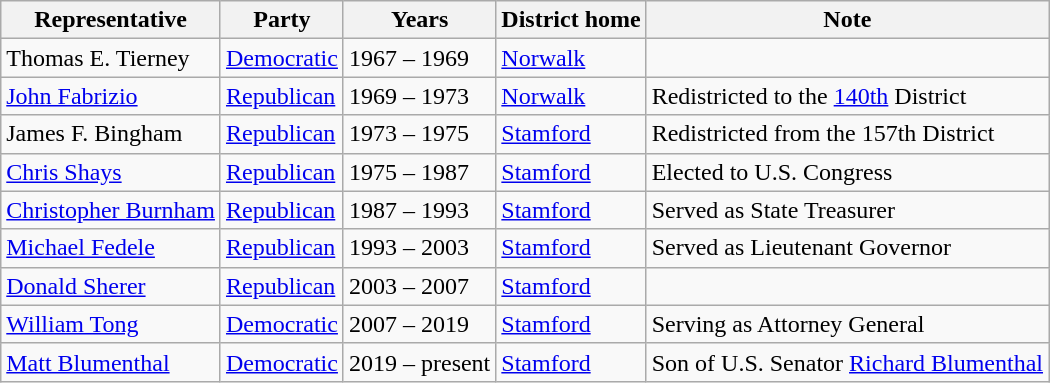<table class=wikitable>
<tr valign=bottom>
<th>Representative</th>
<th>Party</th>
<th>Years</th>
<th>District home</th>
<th>Note</th>
</tr>
<tr>
<td>Thomas E. Tierney</td>
<td><a href='#'>Democratic</a></td>
<td>1967 – 1969</td>
<td><a href='#'>Norwalk</a></td>
<td></td>
</tr>
<tr>
<td><a href='#'>John Fabrizio</a></td>
<td><a href='#'>Republican</a></td>
<td>1969 – 1973</td>
<td><a href='#'>Norwalk</a></td>
<td>Redistricted to the <a href='#'>140th</a> District</td>
</tr>
<tr>
<td>James F. Bingham</td>
<td><a href='#'>Republican</a></td>
<td>1973 – 1975</td>
<td><a href='#'>Stamford</a></td>
<td>Redistricted from the 157th District</td>
</tr>
<tr>
<td><a href='#'>Chris Shays</a></td>
<td><a href='#'>Republican</a></td>
<td>1975 – 1987</td>
<td><a href='#'>Stamford</a></td>
<td>Elected to U.S. Congress</td>
</tr>
<tr>
<td><a href='#'>Christopher Burnham</a></td>
<td><a href='#'>Republican</a></td>
<td>1987 – 1993</td>
<td><a href='#'>Stamford</a></td>
<td>Served as State Treasurer</td>
</tr>
<tr>
<td><a href='#'>Michael Fedele</a></td>
<td><a href='#'>Republican</a></td>
<td>1993 – 2003</td>
<td><a href='#'>Stamford</a></td>
<td>Served as Lieutenant Governor</td>
</tr>
<tr>
<td><a href='#'>Donald Sherer</a></td>
<td><a href='#'>Republican</a></td>
<td>2003 – 2007</td>
<td><a href='#'>Stamford</a></td>
<td></td>
</tr>
<tr>
<td><a href='#'>William Tong</a></td>
<td><a href='#'>Democratic</a></td>
<td>2007 – 2019</td>
<td><a href='#'>Stamford</a></td>
<td>Serving as Attorney General</td>
</tr>
<tr>
<td><a href='#'>Matt Blumenthal</a></td>
<td><a href='#'>Democratic</a></td>
<td>2019 – present</td>
<td><a href='#'>Stamford</a></td>
<td>Son of U.S. Senator <a href='#'>Richard Blumenthal</a></td>
</tr>
</table>
